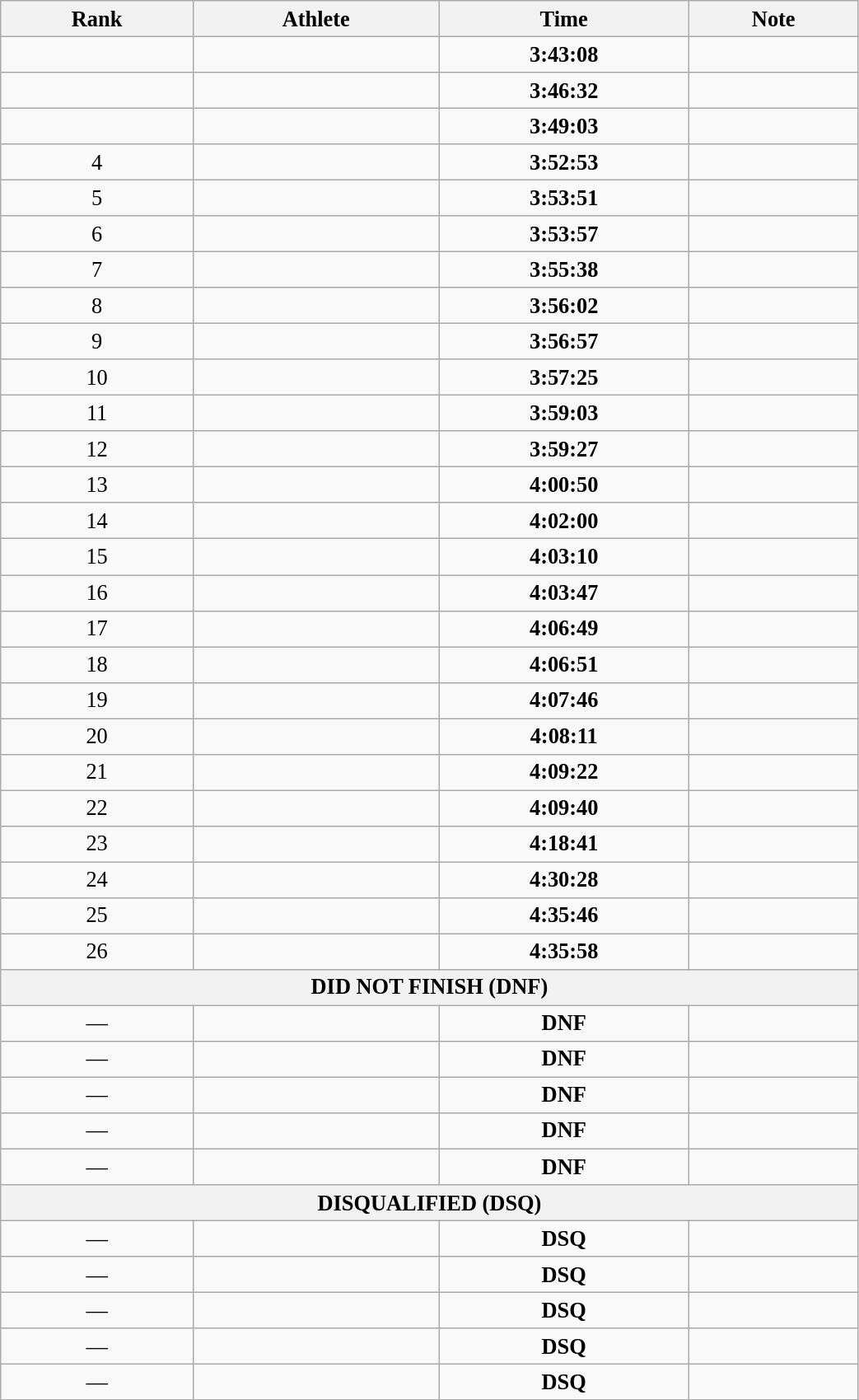<table class="wikitable" style=" text-align:center; font-size:110%;" width="55%">
<tr>
<th>Rank</th>
<th>Athlete</th>
<th>Time</th>
<th>Note</th>
</tr>
<tr>
<td></td>
<td align=left></td>
<td><strong>3:43:08</strong></td>
<td></td>
</tr>
<tr>
<td></td>
<td align=left></td>
<td><strong>3:46:32</strong></td>
<td></td>
</tr>
<tr>
<td></td>
<td align=left></td>
<td><strong>3:49:03</strong></td>
<td></td>
</tr>
<tr>
<td>4</td>
<td align=left></td>
<td><strong>3:52:53</strong></td>
<td></td>
</tr>
<tr>
<td>5</td>
<td align=left></td>
<td><strong>3:53:51</strong></td>
<td></td>
</tr>
<tr>
<td>6</td>
<td align=left></td>
<td><strong>3:53:57</strong></td>
<td></td>
</tr>
<tr>
<td>7</td>
<td align=left></td>
<td><strong>3:55:38</strong></td>
<td></td>
</tr>
<tr>
<td>8</td>
<td align=left></td>
<td><strong>3:56:02</strong></td>
<td></td>
</tr>
<tr>
<td>9</td>
<td align=left></td>
<td><strong>3:56:57</strong></td>
<td></td>
</tr>
<tr>
<td>10</td>
<td align=left></td>
<td><strong>3:57:25</strong></td>
<td></td>
</tr>
<tr>
<td>11</td>
<td align=left></td>
<td><strong>3:59:03</strong></td>
<td></td>
</tr>
<tr>
<td>12</td>
<td align=left></td>
<td><strong>3:59:27</strong></td>
<td></td>
</tr>
<tr>
<td>13</td>
<td align=left></td>
<td><strong>4:00:50</strong></td>
<td></td>
</tr>
<tr>
<td>14</td>
<td align=left></td>
<td><strong>4:02:00</strong></td>
<td></td>
</tr>
<tr>
<td>15</td>
<td align=left></td>
<td><strong>4:03:10</strong></td>
<td></td>
</tr>
<tr>
<td>16</td>
<td align=left></td>
<td><strong>4:03:47</strong></td>
<td></td>
</tr>
<tr>
<td>17</td>
<td align=left></td>
<td><strong>4:06:49</strong></td>
<td></td>
</tr>
<tr>
<td>18</td>
<td align=left></td>
<td><strong>4:06:51</strong></td>
<td></td>
</tr>
<tr>
<td>19</td>
<td align=left></td>
<td><strong>4:07:46</strong></td>
<td></td>
</tr>
<tr>
<td>20</td>
<td align=left></td>
<td><strong>4:08:11</strong></td>
<td></td>
</tr>
<tr>
<td>21</td>
<td align=left></td>
<td><strong>4:09:22</strong></td>
<td></td>
</tr>
<tr>
<td>22</td>
<td align=left></td>
<td><strong>4:09:40</strong></td>
<td></td>
</tr>
<tr>
<td>23</td>
<td align=left></td>
<td><strong>4:18:41</strong></td>
<td></td>
</tr>
<tr>
<td>24</td>
<td align=left></td>
<td><strong>4:30:28</strong></td>
<td></td>
</tr>
<tr>
<td>25</td>
<td align=left></td>
<td><strong>4:35:46</strong></td>
<td></td>
</tr>
<tr>
<td>26</td>
<td align=left></td>
<td><strong>4:35:58</strong></td>
<td></td>
</tr>
<tr>
<th colspan="4">DID NOT FINISH (DNF)</th>
</tr>
<tr>
<td>—</td>
<td align=left></td>
<td><strong>DNF</strong></td>
<td></td>
</tr>
<tr>
<td>—</td>
<td align=left></td>
<td><strong>DNF</strong></td>
<td></td>
</tr>
<tr>
<td>—</td>
<td align=left></td>
<td><strong>DNF</strong></td>
<td></td>
</tr>
<tr>
<td>—</td>
<td align=left></td>
<td><strong>DNF</strong></td>
<td></td>
</tr>
<tr>
<td>—</td>
<td align=left></td>
<td><strong>DNF</strong></td>
<td></td>
</tr>
<tr>
<th colspan="4">DISQUALIFIED (DSQ)</th>
</tr>
<tr>
<td>—</td>
<td align=left></td>
<td><strong>DSQ</strong></td>
<td></td>
</tr>
<tr>
<td>—</td>
<td align=left></td>
<td><strong>DSQ</strong></td>
<td></td>
</tr>
<tr>
<td>—</td>
<td align=left></td>
<td><strong>DSQ</strong></td>
<td></td>
</tr>
<tr>
<td>—</td>
<td align=left></td>
<td><strong>DSQ</strong></td>
<td></td>
</tr>
<tr>
<td>—</td>
<td align=left></td>
<td><strong>DSQ</strong></td>
<td></td>
</tr>
</table>
